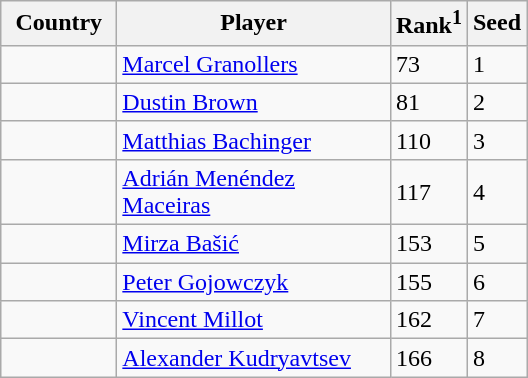<table class="sortable wikitable">
<tr>
<th width="70">Country</th>
<th width="175">Player</th>
<th>Rank<sup>1</sup></th>
<th>Seed</th>
</tr>
<tr>
<td></td>
<td><a href='#'>Marcel Granollers</a></td>
<td>73</td>
<td>1</td>
</tr>
<tr>
<td></td>
<td><a href='#'>Dustin Brown</a></td>
<td>81</td>
<td>2</td>
</tr>
<tr>
<td></td>
<td><a href='#'>Matthias Bachinger</a></td>
<td>110</td>
<td>3</td>
</tr>
<tr>
<td></td>
<td><a href='#'>Adrián Menéndez Maceiras</a></td>
<td>117</td>
<td>4</td>
</tr>
<tr>
<td></td>
<td><a href='#'>Mirza Bašić</a></td>
<td>153</td>
<td>5</td>
</tr>
<tr>
<td></td>
<td><a href='#'>Peter Gojowczyk</a></td>
<td>155</td>
<td>6</td>
</tr>
<tr>
<td></td>
<td><a href='#'>Vincent Millot</a></td>
<td>162</td>
<td>7</td>
</tr>
<tr>
<td></td>
<td><a href='#'>Alexander Kudryavtsev</a></td>
<td>166</td>
<td>8</td>
</tr>
</table>
